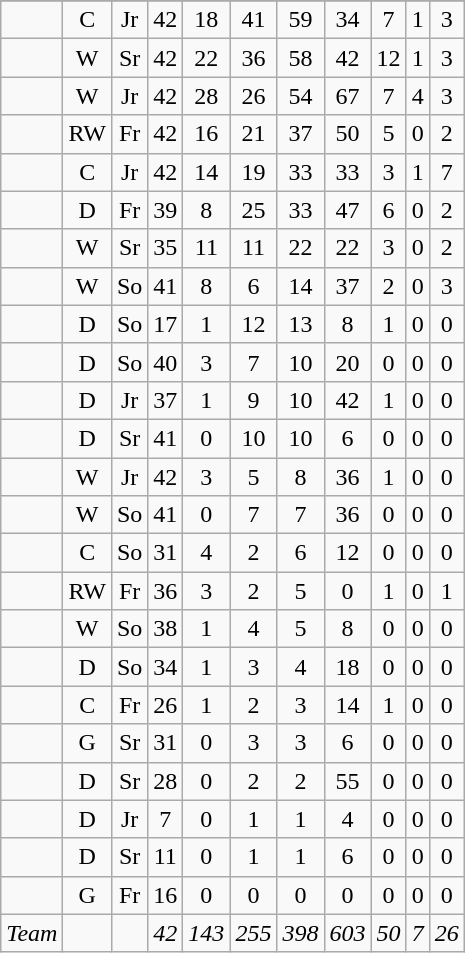<table class="wikitable sortable" style="text-align:center">
<tr>
</tr>
<tr>
<td align=left></td>
<td>C</td>
<td>Jr</td>
<td>42</td>
<td>18</td>
<td>41</td>
<td>59</td>
<td>34</td>
<td>7</td>
<td>1</td>
<td>3</td>
</tr>
<tr>
<td align=left></td>
<td>W</td>
<td>Sr</td>
<td>42</td>
<td>22</td>
<td>36</td>
<td>58</td>
<td>42</td>
<td>12</td>
<td>1</td>
<td>3</td>
</tr>
<tr>
<td align=left></td>
<td>W</td>
<td>Jr</td>
<td>42</td>
<td>28</td>
<td>26</td>
<td>54</td>
<td>67</td>
<td>7</td>
<td>4</td>
<td>3</td>
</tr>
<tr>
<td align=left></td>
<td>RW</td>
<td>Fr</td>
<td>42</td>
<td>16</td>
<td>21</td>
<td>37</td>
<td>50</td>
<td>5</td>
<td>0</td>
<td>2</td>
</tr>
<tr>
<td align=left></td>
<td>C</td>
<td>Jr</td>
<td>42</td>
<td>14</td>
<td>19</td>
<td>33</td>
<td>33</td>
<td>3</td>
<td>1</td>
<td>7</td>
</tr>
<tr>
<td align=left></td>
<td>D</td>
<td>Fr</td>
<td>39</td>
<td>8</td>
<td>25</td>
<td>33</td>
<td>47</td>
<td>6</td>
<td>0</td>
<td>2</td>
</tr>
<tr>
<td align=left></td>
<td>W</td>
<td>Sr</td>
<td>35</td>
<td>11</td>
<td>11</td>
<td>22</td>
<td>22</td>
<td>3</td>
<td>0</td>
<td>2</td>
</tr>
<tr>
<td align=left></td>
<td>W</td>
<td>So</td>
<td>41</td>
<td>8</td>
<td>6</td>
<td>14</td>
<td>37</td>
<td>2</td>
<td>0</td>
<td>3</td>
</tr>
<tr>
<td align=left></td>
<td>D</td>
<td>So</td>
<td>17</td>
<td>1</td>
<td>12</td>
<td>13</td>
<td>8</td>
<td>1</td>
<td>0</td>
<td>0</td>
</tr>
<tr>
<td align=left></td>
<td>D</td>
<td>So</td>
<td>40</td>
<td>3</td>
<td>7</td>
<td>10</td>
<td>20</td>
<td>0</td>
<td>0</td>
<td>0</td>
</tr>
<tr>
<td align=left></td>
<td>D</td>
<td>Jr</td>
<td>37</td>
<td>1</td>
<td>9</td>
<td>10</td>
<td>42</td>
<td>1</td>
<td>0</td>
<td>0</td>
</tr>
<tr>
<td align=left></td>
<td>D</td>
<td>Sr</td>
<td>41</td>
<td>0</td>
<td>10</td>
<td>10</td>
<td>6</td>
<td>0</td>
<td>0</td>
<td>0</td>
</tr>
<tr>
<td align=left></td>
<td>W</td>
<td>Jr</td>
<td>42</td>
<td>3</td>
<td>5</td>
<td>8</td>
<td>36</td>
<td>1</td>
<td>0</td>
<td>0</td>
</tr>
<tr>
<td align=left></td>
<td>W</td>
<td>So</td>
<td>41</td>
<td>0</td>
<td>7</td>
<td>7</td>
<td>36</td>
<td>0</td>
<td>0</td>
<td>0</td>
</tr>
<tr>
<td align=left></td>
<td>C</td>
<td>So</td>
<td>31</td>
<td>4</td>
<td>2</td>
<td>6</td>
<td>12</td>
<td>0</td>
<td>0</td>
<td>0</td>
</tr>
<tr>
<td align=left></td>
<td>RW</td>
<td>Fr</td>
<td>36</td>
<td>3</td>
<td>2</td>
<td>5</td>
<td>0</td>
<td>1</td>
<td>0</td>
<td>1</td>
</tr>
<tr>
<td align=left></td>
<td>W</td>
<td>So</td>
<td>38</td>
<td>1</td>
<td>4</td>
<td>5</td>
<td>8</td>
<td>0</td>
<td>0</td>
<td>0</td>
</tr>
<tr>
<td align=left></td>
<td>D</td>
<td>So</td>
<td>34</td>
<td>1</td>
<td>3</td>
<td>4</td>
<td>18</td>
<td>0</td>
<td>0</td>
<td>0</td>
</tr>
<tr>
<td align=left></td>
<td>C</td>
<td>Fr</td>
<td>26</td>
<td>1</td>
<td>2</td>
<td>3</td>
<td>14</td>
<td>1</td>
<td>0</td>
<td>0</td>
</tr>
<tr>
<td align=left></td>
<td>G</td>
<td>Sr</td>
<td>31</td>
<td>0</td>
<td>3</td>
<td>3</td>
<td>6</td>
<td>0</td>
<td>0</td>
<td>0</td>
</tr>
<tr>
<td align=left></td>
<td>D</td>
<td>Sr</td>
<td>28</td>
<td>0</td>
<td>2</td>
<td>2</td>
<td>55</td>
<td>0</td>
<td>0</td>
<td>0</td>
</tr>
<tr>
<td align=left></td>
<td>D</td>
<td>Jr</td>
<td>7</td>
<td>0</td>
<td>1</td>
<td>1</td>
<td>4</td>
<td>0</td>
<td>0</td>
<td>0</td>
</tr>
<tr>
<td align=left></td>
<td>D</td>
<td>Sr</td>
<td>11</td>
<td>0</td>
<td>1</td>
<td>1</td>
<td>6</td>
<td>0</td>
<td>0</td>
<td>0</td>
</tr>
<tr>
<td align=left></td>
<td>G</td>
<td>Fr</td>
<td>16</td>
<td>0</td>
<td>0</td>
<td>0</td>
<td>0</td>
<td>0</td>
<td>0</td>
<td>0</td>
</tr>
<tr class="sortbottom">
<td align=left><em>Team</em></td>
<td></td>
<td></td>
<td><em>42</em></td>
<td><em>143</em></td>
<td><em>255</em></td>
<td><em>398</em></td>
<td><em>603</em></td>
<td><em>50</em></td>
<td><em>7</em></td>
<td><em>26</em></td>
</tr>
</table>
